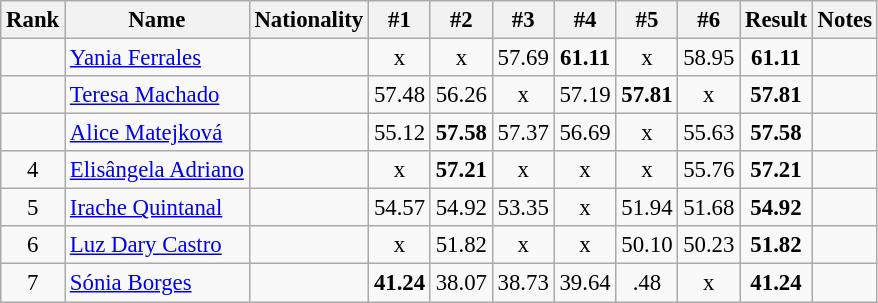<table class="wikitable sortable" style="text-align:center;font-size:95%">
<tr>
<th>Rank</th>
<th>Name</th>
<th>Nationality</th>
<th>#1</th>
<th>#2</th>
<th>#3</th>
<th>#4</th>
<th>#5</th>
<th>#6</th>
<th>Result</th>
<th>Notes</th>
</tr>
<tr>
<td></td>
<td align=left><a href='#'>Yania Ferrales</a></td>
<td align=left></td>
<td>x</td>
<td>x</td>
<td>57.69</td>
<td><strong>61.11</strong></td>
<td>x</td>
<td>58.95</td>
<td><strong>61.11</strong></td>
<td></td>
</tr>
<tr>
<td></td>
<td align=left><a href='#'>Teresa Machado</a></td>
<td align=left></td>
<td>57.48</td>
<td>56.26</td>
<td>x</td>
<td>57.19</td>
<td><strong>57.81</strong></td>
<td>x</td>
<td><strong>57.81</strong></td>
<td></td>
</tr>
<tr>
<td></td>
<td align=left><a href='#'>Alice Matejková</a></td>
<td align=left></td>
<td>55.12</td>
<td><strong>57.58</strong></td>
<td>57.37</td>
<td>56.69</td>
<td>x</td>
<td>55.63</td>
<td><strong>57.58</strong></td>
<td></td>
</tr>
<tr>
<td>4</td>
<td align=left><a href='#'>Elisângela Adriano</a></td>
<td align=left></td>
<td>x</td>
<td><strong>57.21</strong></td>
<td>x</td>
<td>x</td>
<td>x</td>
<td>55.76</td>
<td><strong>57.21</strong></td>
<td></td>
</tr>
<tr>
<td>5</td>
<td align=left><a href='#'>Irache Quintanal</a></td>
<td align=left></td>
<td>54.57</td>
<td>54.92</td>
<td>53.35</td>
<td>x</td>
<td>51.94</td>
<td>51.68</td>
<td><strong>54.92</strong></td>
<td></td>
</tr>
<tr>
<td>6</td>
<td align=left><a href='#'>Luz Dary Castro</a></td>
<td align=left></td>
<td>x</td>
<td>51.82</td>
<td>x</td>
<td>x</td>
<td>50.10</td>
<td>50.23</td>
<td><strong>51.82</strong></td>
<td></td>
</tr>
<tr>
<td>7</td>
<td align=left><a href='#'>Sónia Borges</a></td>
<td align=left></td>
<td><strong>41.24</strong></td>
<td>38.07</td>
<td>38.73</td>
<td>39.64</td>
<td>.48</td>
<td>x</td>
<td><strong>41.24</strong></td>
<td></td>
</tr>
</table>
